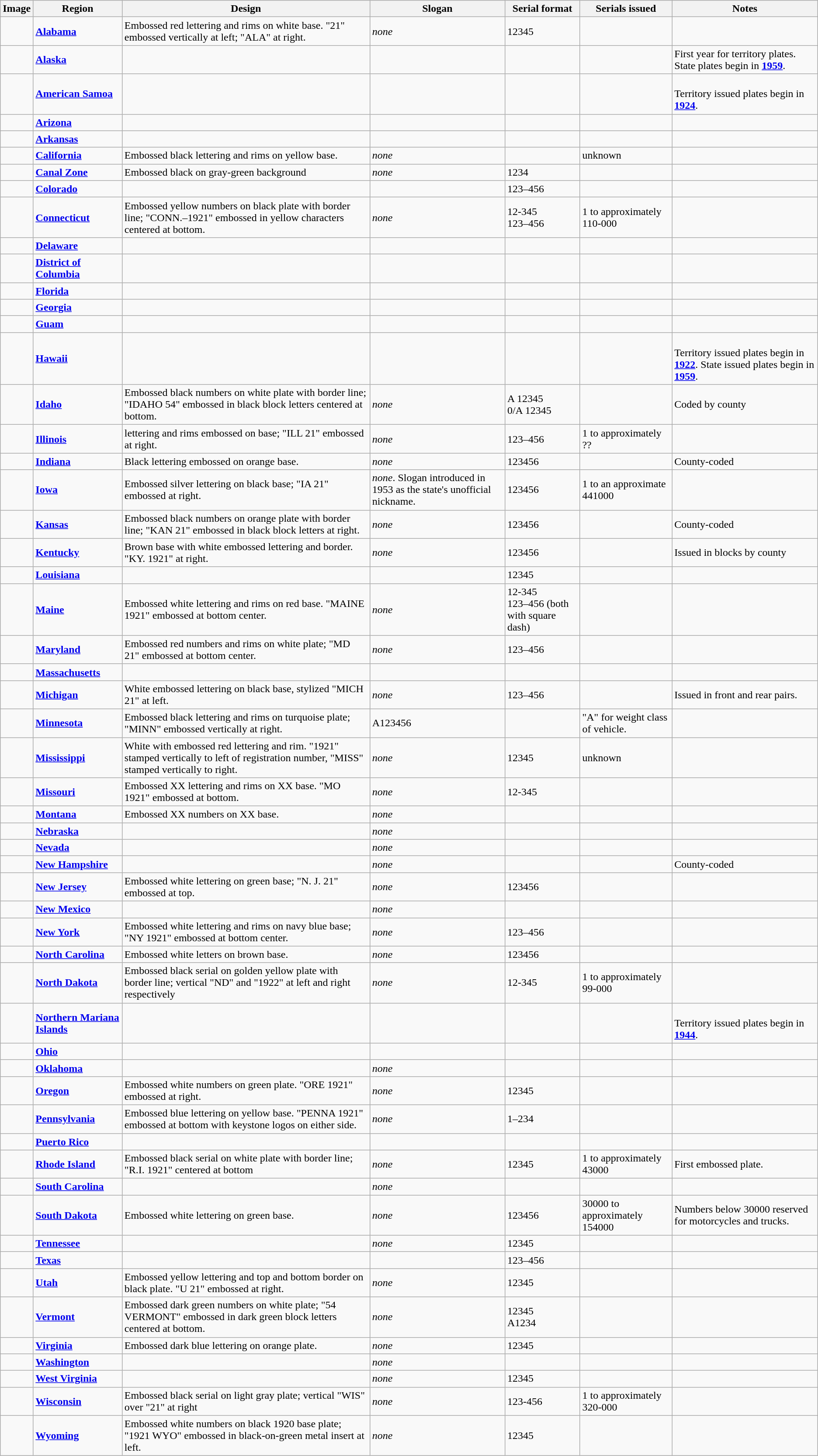<table class="wikitable">
<tr>
<th>Image</th>
<th>Region</th>
<th>Design</th>
<th>Slogan</th>
<th>Serial format</th>
<th>Serials issued</th>
<th>Notes</th>
</tr>
<tr>
<td></td>
<td><strong><a href='#'>Alabama</a></strong></td>
<td>Embossed red lettering and rims on white base. "21" embossed vertically at left; "ALA" at right.</td>
<td><em>none</em></td>
<td>12345</td>
<td></td>
<td></td>
</tr>
<tr>
<td></td>
<td><strong><a href='#'>Alaska</a></strong></td>
<td></td>
<td></td>
<td></td>
<td></td>
<td>First year for territory plates. State plates begin in <a href='#'><strong>1959</strong></a>.</td>
</tr>
<tr>
<td></td>
<td><strong><a href='#'>American Samoa</a></strong></td>
<td></td>
<td></td>
<td></td>
<td></td>
<td><br>Territory issued plates begin in <a href='#'><strong>1924</strong></a>.</td>
</tr>
<tr>
<td></td>
<td><strong><a href='#'>Arizona</a></strong></td>
<td></td>
<td></td>
<td></td>
<td></td>
<td></td>
</tr>
<tr>
<td></td>
<td><strong><a href='#'>Arkansas</a></strong></td>
<td></td>
<td></td>
<td></td>
<td></td>
<td></td>
</tr>
<tr>
<td></td>
<td><strong><a href='#'>California</a></strong></td>
<td>Embossed black lettering and rims on yellow base.</td>
<td><em>none</em></td>
<td></td>
<td>unknown</td>
<td></td>
</tr>
<tr>
<td></td>
<td><strong><a href='#'>Canal Zone</a></strong></td>
<td>Embossed black on gray-green background</td>
<td><em>none</em></td>
<td>1234</td>
<td></td>
<td></td>
</tr>
<tr>
<td></td>
<td><strong><a href='#'>Colorado</a></strong></td>
<td></td>
<td></td>
<td>123–456</td>
<td></td>
<td></td>
</tr>
<tr>
<td></td>
<td><strong><a href='#'>Connecticut</a></strong></td>
<td>Embossed yellow numbers on black plate with border line; "CONN.–1921" embossed in yellow characters centered at bottom.</td>
<td><em>none</em></td>
<td>12-345<br>123–456</td>
<td>1 to approximately 110-000</td>
<td></td>
</tr>
<tr>
<td></td>
<td><strong><a href='#'>Delaware</a></strong></td>
<td></td>
<td></td>
<td></td>
<td></td>
<td></td>
</tr>
<tr>
<td></td>
<td><strong><a href='#'>District of Columbia</a></strong></td>
<td></td>
<td></td>
<td></td>
<td></td>
<td></td>
</tr>
<tr>
<td></td>
<td><strong><a href='#'>Florida</a></strong></td>
<td></td>
<td></td>
<td></td>
<td></td>
<td></td>
</tr>
<tr>
<td></td>
<td><strong><a href='#'>Georgia</a></strong></td>
<td></td>
<td></td>
<td></td>
<td></td>
<td></td>
</tr>
<tr>
<td></td>
<td><strong><a href='#'>Guam</a></strong></td>
<td></td>
<td></td>
<td></td>
<td></td>
<td></td>
</tr>
<tr>
<td></td>
<td><strong><a href='#'>Hawaii</a></strong></td>
<td></td>
<td></td>
<td></td>
<td></td>
<td><br>Territory issued plates begin in <a href='#'><strong>1922</strong></a>. State issued plates begin in <a href='#'><strong>1959</strong></a>.</td>
</tr>
<tr>
<td></td>
<td><strong><a href='#'>Idaho</a></strong></td>
<td>Embossed black numbers on white plate with border line; "IDAHO 54" embossed in black block letters centered at bottom.</td>
<td><em>none</em></td>
<td>A 12345<br>0/A 12345</td>
<td></td>
<td>Coded by county</td>
</tr>
<tr>
<td></td>
<td><strong><a href='#'>Illinois</a></strong></td>
<td>lettering and rims embossed on base; "ILL 21" embossed at right.</td>
<td><em>none</em></td>
<td>123–456</td>
<td>1 to approximately ??</td>
<td></td>
</tr>
<tr>
<td></td>
<td><strong><a href='#'>Indiana</a></strong></td>
<td>Black lettering embossed on orange base.</td>
<td><em>none</em></td>
<td>123456</td>
<td></td>
<td>County-coded</td>
</tr>
<tr>
<td></td>
<td><strong><a href='#'>Iowa</a></strong></td>
<td>Embossed silver lettering on black base; "IA 21" embossed at right.</td>
<td><em>none</em>. Slogan introduced in 1953 as the state's unofficial nickname.</td>
<td>123456</td>
<td>1 to an approximate 441000</td>
<td></td>
</tr>
<tr>
<td></td>
<td><strong><a href='#'>Kansas</a></strong></td>
<td>Embossed black numbers on orange plate with border line; "KAN 21" embossed in black block letters at right.</td>
<td><em>none</em></td>
<td>123456</td>
<td></td>
<td>County-coded</td>
</tr>
<tr>
<td></td>
<td><strong><a href='#'>Kentucky</a></strong></td>
<td>Brown base with white embossed lettering and border. "KY. 1921" at right.</td>
<td><em>none</em></td>
<td>123456</td>
<td></td>
<td>Issued in blocks by county</td>
</tr>
<tr>
<td></td>
<td><strong><a href='#'>Louisiana</a></strong></td>
<td></td>
<td></td>
<td>12345</td>
<td></td>
<td></td>
</tr>
<tr>
<td></td>
<td><strong><a href='#'>Maine</a></strong></td>
<td>Embossed white lettering and rims on red base. "MAINE 1921" embossed at bottom center.</td>
<td><em>none</em></td>
<td>12-345<br>123–456 (both with square dash)</td>
<td></td>
<td></td>
</tr>
<tr>
<td></td>
<td><strong><a href='#'>Maryland</a></strong></td>
<td>Embossed red numbers and rims on white plate; "MD 21" embossed at bottom center.</td>
<td><em>none</em></td>
<td>123–456</td>
<td></td>
<td></td>
</tr>
<tr>
<td></td>
<td><strong><a href='#'>Massachusetts</a></strong></td>
<td></td>
<td></td>
<td></td>
<td></td>
<td></td>
</tr>
<tr>
<td></td>
<td><strong><a href='#'>Michigan</a></strong></td>
<td>White embossed lettering on black base, stylized "MICH 21" at left.</td>
<td><em>none</em></td>
<td>123–456</td>
<td></td>
<td>Issued in front and rear pairs.</td>
</tr>
<tr>
<td></td>
<td><strong><a href='#'>Minnesota</a></strong></td>
<td>Embossed black lettering and rims on turquoise plate; "MINN" embossed vertically at right.</td>
<td>A123456</td>
<td></td>
<td>"A" for weight class of vehicle.</td>
</tr>
<tr>
<td></td>
<td><strong><a href='#'>Mississippi</a></strong></td>
<td>White with embossed red lettering and rim. "1921" stamped vertically to left of registration number, "MISS" stamped vertically to right.</td>
<td><em>none</em></td>
<td>12345</td>
<td>unknown</td>
<td></td>
</tr>
<tr>
<td></td>
<td><strong><a href='#'>Missouri</a></strong></td>
<td>Embossed XX lettering and rims on XX base. "MO 1921" embossed at bottom.</td>
<td><em>none</em></td>
<td>12-345</td>
<td></td>
<td></td>
</tr>
<tr>
<td></td>
<td><strong><a href='#'>Montana</a></strong></td>
<td>Embossed XX numbers on XX base.</td>
<td><em>none</em></td>
<td></td>
<td></td>
<td></td>
</tr>
<tr>
<td></td>
<td><strong><a href='#'>Nebraska</a></strong></td>
<td></td>
<td><em>none</em></td>
<td></td>
<td></td>
<td></td>
</tr>
<tr>
<td></td>
<td><strong><a href='#'>Nevada</a></strong></td>
<td></td>
<td><em>none</em></td>
<td></td>
<td></td>
<td></td>
</tr>
<tr>
<td></td>
<td><strong><a href='#'>New Hampshire</a></strong></td>
<td></td>
<td><em>none</em></td>
<td></td>
<td></td>
<td>County-coded</td>
</tr>
<tr>
<td></td>
<td><strong><a href='#'>New Jersey</a></strong></td>
<td>Embossed white lettering on green base; "N. J. 21" embossed at top.</td>
<td><em>none</em></td>
<td>123456</td>
<td></td>
<td></td>
</tr>
<tr>
<td></td>
<td><strong><a href='#'>New Mexico</a></strong></td>
<td></td>
<td><em>none</em></td>
<td></td>
<td></td>
<td></td>
</tr>
<tr>
<td></td>
<td><strong><a href='#'>New York</a></strong></td>
<td>Embossed white lettering and rims on navy blue base; "NY 1921" embossed at bottom center.</td>
<td><em>none</em></td>
<td>123–456</td>
<td></td>
<td></td>
</tr>
<tr>
<td></td>
<td><strong><a href='#'>North Carolina</a></strong></td>
<td>Embossed white letters on brown base.</td>
<td><em>none</em></td>
<td>123456</td>
<td></td>
<td></td>
</tr>
<tr>
<td></td>
<td><strong><a href='#'>North Dakota</a></strong></td>
<td>Embossed black serial on golden yellow plate with border line; vertical "ND" and "1922" at left and right respectively</td>
<td><em>none</em></td>
<td>12-345</td>
<td>1 to approximately 99-000</td>
<td></td>
</tr>
<tr>
<td></td>
<td><strong><a href='#'>Northern Mariana Islands</a></strong></td>
<td></td>
<td></td>
<td></td>
<td></td>
<td><br>Territory issued plates begin in <a href='#'><strong>1944</strong></a>.</td>
</tr>
<tr>
<td></td>
<td><strong><a href='#'>Ohio</a></strong></td>
<td></td>
<td></td>
<td></td>
<td></td>
<td></td>
</tr>
<tr>
<td></td>
<td><strong><a href='#'>Oklahoma</a></strong></td>
<td></td>
<td><em>none</em></td>
<td></td>
<td></td>
<td></td>
</tr>
<tr>
<td></td>
<td><strong><a href='#'>Oregon</a></strong></td>
<td>Embossed white numbers on green plate. "ORE 1921" embossed at right.</td>
<td><em>none</em></td>
<td>12345</td>
<td></td>
<td></td>
</tr>
<tr>
<td></td>
<td><strong><a href='#'>Pennsylvania</a></strong></td>
<td>Embossed blue lettering on yellow base. "PENNA 1921" embossed at bottom with keystone logos on either side.</td>
<td><em>none</em></td>
<td>1–234</td>
<td></td>
<td></td>
</tr>
<tr>
<td></td>
<td><strong><a href='#'>Puerto Rico</a></strong></td>
<td></td>
<td></td>
<td></td>
<td></td>
<td></td>
</tr>
<tr>
<td></td>
<td><strong><a href='#'>Rhode Island</a></strong></td>
<td>Embossed black serial on white plate with border line; "R.I. 1921" centered at bottom</td>
<td><em>none</em></td>
<td>12345</td>
<td>1 to approximately 43000</td>
<td>First embossed plate.</td>
</tr>
<tr>
<td></td>
<td><strong><a href='#'>South Carolina</a></strong></td>
<td></td>
<td><em>none</em></td>
<td></td>
<td></td>
<td></td>
</tr>
<tr>
<td></td>
<td><strong><a href='#'>South Dakota</a></strong></td>
<td>Embossed white lettering on green base.</td>
<td><em>none</em></td>
<td>123456</td>
<td>30000 to approximately 154000</td>
<td>Numbers below 30000 reserved for motorcycles and trucks.</td>
</tr>
<tr>
<td></td>
<td><strong><a href='#'>Tennessee</a></strong></td>
<td></td>
<td><em>none</em></td>
<td>12345</td>
<td></td>
<td></td>
</tr>
<tr>
<td></td>
<td><strong><a href='#'>Texas</a></strong></td>
<td></td>
<td></td>
<td>123–456</td>
<td></td>
<td></td>
</tr>
<tr>
<td></td>
<td><strong><a href='#'>Utah</a></strong></td>
<td>Embossed yellow lettering and top and bottom border on black plate. "U 21" embossed at right.</td>
<td><em>none</em></td>
<td>12345</td>
<td></td>
<td></td>
</tr>
<tr>
<td></td>
<td><strong><a href='#'>Vermont</a></strong></td>
<td>Embossed dark green numbers on white plate; "54 VERMONT" embossed in dark green block letters centered at bottom.</td>
<td><em>none</em></td>
<td>12345<br>A1234</td>
<td></td>
<td></td>
</tr>
<tr>
<td></td>
<td><strong><a href='#'>Virginia</a></strong></td>
<td>Embossed dark blue lettering on orange plate.</td>
<td><em>none</em></td>
<td>12345</td>
<td></td>
<td></td>
</tr>
<tr>
<td></td>
<td><strong><a href='#'>Washington</a></strong></td>
<td></td>
<td><em>none</em></td>
<td></td>
<td></td>
<td></td>
</tr>
<tr>
<td></td>
<td><strong><a href='#'>West Virginia</a></strong></td>
<td></td>
<td><em>none</em></td>
<td>12345</td>
<td></td>
<td></td>
</tr>
<tr>
<td></td>
<td><strong><a href='#'>Wisconsin</a></strong></td>
<td>Embossed black serial on light gray plate; vertical "WIS" over "21" at right</td>
<td><em>none</em></td>
<td>123-456</td>
<td>1 to approximately 320-000</td>
<td></td>
</tr>
<tr>
<td></td>
<td><strong><a href='#'>Wyoming</a></strong></td>
<td>Embossed white numbers on black 1920 base plate; "1921 WYO" embossed in black-on-green metal insert at left.</td>
<td><em>none</em></td>
<td>12345</td>
<td></td>
<td></td>
</tr>
</table>
